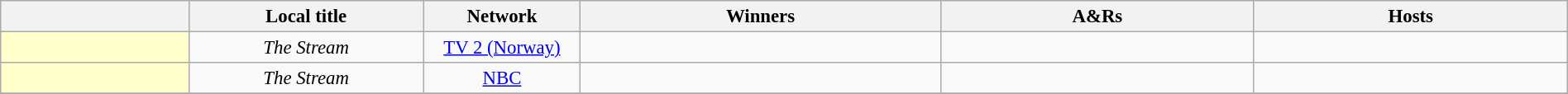<table class="wikitable" style="text-align:center; font-size:95%; line-height:18px; width:100%;">
<tr>
<th scope="col" width="12%"></th>
<th scope="col" width="15%">Local title</th>
<th scope="col" width="10%">Network</th>
<th scope="col" width="23%">Winners</th>
<th scope="col" width="20%">A&Rs</th>
<th scope="col" width="20%">Hosts</th>
</tr>
<tr>
<td style="background:#FFFFCC;" align="left"></td>
<td><em>The Stream</em><br></td>
<td><a href='#'>TV 2 (Norway)</a><br><small></small></td>
<td><br></td>
<td valign="top"><br></td>
<td valign="top"><br></td>
</tr>
<tr>
<td style="background:#FFFFCC;" align="left"></td>
<td><em>The Stream</em></td>
<td><a href='#'>NBC</a><br></td>
<td><br></td>
<td valign="top"><br></td>
<td valign="top"><br></td>
</tr>
<tr>
</tr>
</table>
